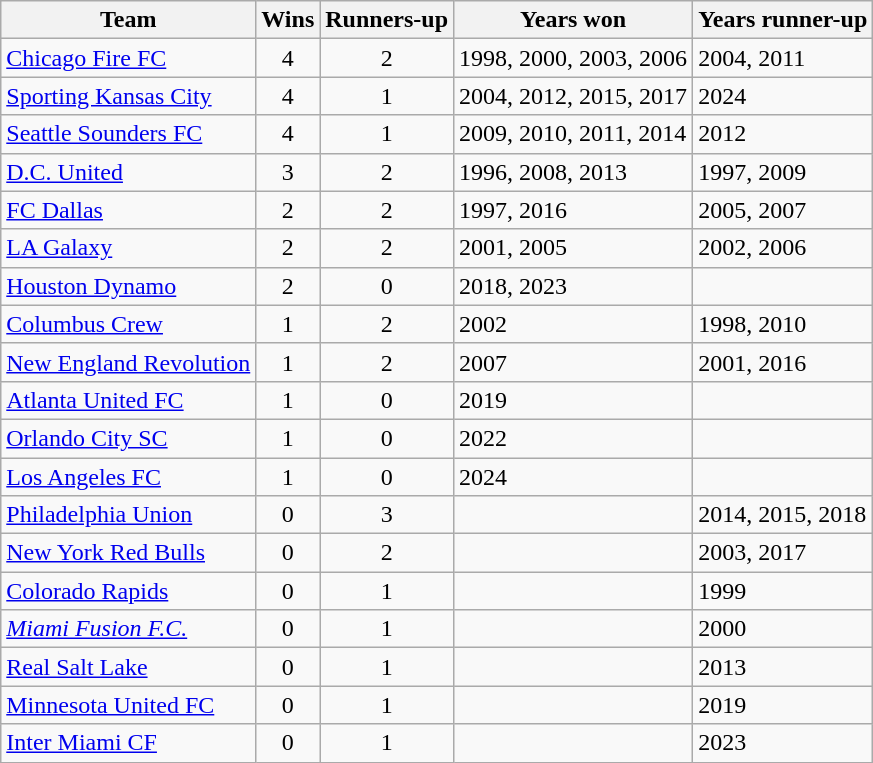<table class="wikitable">
<tr>
<th>Team</th>
<th>Wins</th>
<th>Runners-up</th>
<th>Years won</th>
<th>Years runner-up</th>
</tr>
<tr>
<td><a href='#'>Chicago Fire FC</a></td>
<td align=center>4</td>
<td align=center>2</td>
<td>1998, 2000, 2003, 2006</td>
<td>2004, 2011</td>
</tr>
<tr>
<td><a href='#'>Sporting Kansas City</a></td>
<td align=center>4</td>
<td align=center>1</td>
<td>2004, 2012, 2015, 2017</td>
<td>2024</td>
</tr>
<tr>
<td><a href='#'>Seattle Sounders FC</a></td>
<td align=center>4</td>
<td align=center>1</td>
<td>2009, 2010, 2011, 2014</td>
<td>2012</td>
</tr>
<tr>
<td><a href='#'>D.C. United</a></td>
<td align=center>3</td>
<td align=center>2</td>
<td>1996, 2008, 2013</td>
<td>1997, 2009</td>
</tr>
<tr>
<td><a href='#'>FC Dallas</a></td>
<td align=center>2</td>
<td align=center>2</td>
<td>1997, 2016</td>
<td>2005, 2007</td>
</tr>
<tr>
<td><a href='#'>LA Galaxy</a></td>
<td align=center>2</td>
<td align=center>2</td>
<td>2001, 2005</td>
<td>2002, 2006</td>
</tr>
<tr>
<td><a href='#'>Houston Dynamo</a></td>
<td align=center>2</td>
<td align=center>0</td>
<td>2018, 2023</td>
<td></td>
</tr>
<tr>
<td><a href='#'>Columbus Crew</a></td>
<td align=center>1</td>
<td align=center>2</td>
<td>2002</td>
<td>1998, 2010</td>
</tr>
<tr>
<td><a href='#'>New England Revolution</a></td>
<td align=center>1</td>
<td align=center>2</td>
<td>2007</td>
<td>2001, 2016</td>
</tr>
<tr>
<td><a href='#'>Atlanta United FC</a></td>
<td align=center>1</td>
<td align=center>0</td>
<td>2019</td>
<td></td>
</tr>
<tr>
<td><a href='#'>Orlando City SC</a></td>
<td align=center>1</td>
<td align=center>0</td>
<td>2022</td>
<td></td>
</tr>
<tr>
<td><a href='#'>Los Angeles FC</a></td>
<td align=center>1</td>
<td align=center>0</td>
<td>2024</td>
<td></td>
</tr>
<tr>
<td><a href='#'>Philadelphia Union</a></td>
<td align=center>0</td>
<td align=center>3</td>
<td></td>
<td>2014, 2015, 2018</td>
</tr>
<tr>
<td><a href='#'>New York Red Bulls</a></td>
<td align=center>0</td>
<td align=center>2</td>
<td></td>
<td>2003, 2017</td>
</tr>
<tr>
<td><a href='#'>Colorado Rapids</a></td>
<td align=center>0</td>
<td align=center>1</td>
<td></td>
<td>1999</td>
</tr>
<tr>
<td><em><a href='#'>Miami Fusion F.C.</a></em></td>
<td align=center>0</td>
<td align=center>1</td>
<td></td>
<td>2000</td>
</tr>
<tr>
<td><a href='#'>Real Salt Lake</a></td>
<td align=center>0</td>
<td align=center>1</td>
<td></td>
<td>2013</td>
</tr>
<tr>
<td><a href='#'>Minnesota United FC</a></td>
<td align=center>0</td>
<td align=center>1</td>
<td></td>
<td>2019</td>
</tr>
<tr>
<td><a href='#'>Inter Miami CF</a></td>
<td align=center>0</td>
<td align=center>1</td>
<td></td>
<td>2023</td>
</tr>
</table>
